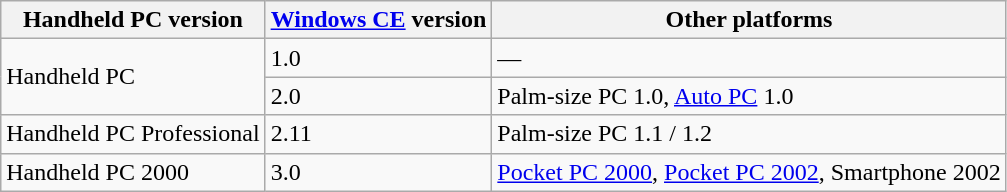<table class="wikitable">
<tr>
<th>Handheld PC version</th>
<th><a href='#'>Windows CE</a> version</th>
<th>Other platforms</th>
</tr>
<tr>
<td rowspan="2">Handheld PC</td>
<td>1.0</td>
<td>—</td>
</tr>
<tr>
<td>2.0</td>
<td>Palm-size PC 1.0, <a href='#'>Auto PC</a> 1.0</td>
</tr>
<tr>
<td>Handheld PC Professional</td>
<td>2.11</td>
<td>Palm-size PC 1.1 / 1.2</td>
</tr>
<tr>
<td>Handheld PC 2000</td>
<td>3.0</td>
<td><a href='#'>Pocket PC 2000</a>, <a href='#'>Pocket PC 2002</a>, Smartphone 2002</td>
</tr>
</table>
